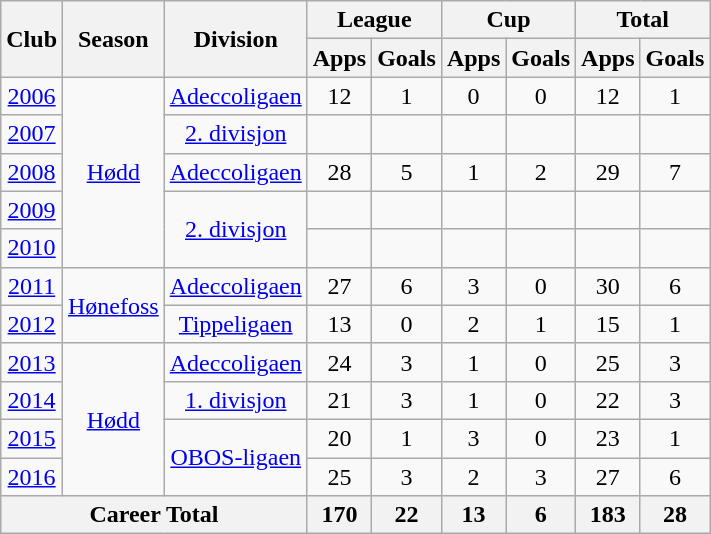<table class="wikitable" style="text-align: center;">
<tr>
<th rowspan="2">Club</th>
<th rowspan="2">Season</th>
<th rowspan="2">Division</th>
<th colspan="2">League</th>
<th colspan="2">Cup</th>
<th colspan="2">Total</th>
</tr>
<tr>
<th>Apps</th>
<th>Goals</th>
<th>Apps</th>
<th>Goals</th>
<th>Apps</th>
<th>Goals</th>
</tr>
<tr>
<td><a href='#'>2006</a></td>
<td rowspan="5" valign="center"><a href='#'>Hødd</a></td>
<td rowspan="1" valign="center"><a href='#'>Adeccoligaen</a></td>
<td>12</td>
<td>1</td>
<td>0</td>
<td>0</td>
<td>12</td>
<td>1</td>
</tr>
<tr>
<td><a href='#'>2007</a></td>
<td rowspan="1" valign="center"><a href='#'>2. divisjon</a></td>
<td></td>
<td></td>
<td></td>
<td></td>
<td></td>
<td></td>
</tr>
<tr>
<td><a href='#'>2008</a></td>
<td rowspan="1" valign="center"><a href='#'>Adeccoligaen</a></td>
<td>28</td>
<td>5</td>
<td>1</td>
<td>2</td>
<td>29</td>
<td>7</td>
</tr>
<tr>
<td><a href='#'>2009</a></td>
<td rowspan="2" valign="center"><a href='#'>2. divisjon</a></td>
<td></td>
<td></td>
<td></td>
<td></td>
<td></td>
<td></td>
</tr>
<tr>
<td><a href='#'>2010</a></td>
<td></td>
<td></td>
<td></td>
<td></td>
<td></td>
<td></td>
</tr>
<tr>
<td><a href='#'>2011</a></td>
<td rowspan="2" valign="center"><a href='#'>Hønefoss</a></td>
<td rowspan="1" valign="center"><a href='#'>Adeccoligaen</a></td>
<td>27</td>
<td>6</td>
<td>3</td>
<td>0</td>
<td>30</td>
<td>6</td>
</tr>
<tr>
<td><a href='#'>2012</a></td>
<td rowspan="1" valign="center"><a href='#'>Tippeligaen</a></td>
<td>13</td>
<td>0</td>
<td>2</td>
<td>1</td>
<td>15</td>
<td>1</td>
</tr>
<tr>
<td><a href='#'>2013</a></td>
<td rowspan="4" valign="center"><a href='#'>Hødd</a></td>
<td rowspan="1" valign="center"><a href='#'>Adeccoligaen</a></td>
<td>24</td>
<td>3</td>
<td>1</td>
<td>0</td>
<td>25</td>
<td>3</td>
</tr>
<tr>
<td><a href='#'>2014</a></td>
<td rowspan="1" valign="center"><a href='#'>1. divisjon</a></td>
<td>21</td>
<td>3</td>
<td>1</td>
<td>0</td>
<td>22</td>
<td>3</td>
</tr>
<tr>
<td><a href='#'>2015</a></td>
<td rowspan="2" valign="center"><a href='#'>OBOS-ligaen</a></td>
<td>20</td>
<td>1</td>
<td>3</td>
<td>0</td>
<td>23</td>
<td>1</td>
</tr>
<tr>
<td><a href='#'>2016</a></td>
<td>25</td>
<td>3</td>
<td>2</td>
<td>3</td>
<td>27</td>
<td>6</td>
</tr>
<tr>
<th colspan="3">Career Total</th>
<th>170</th>
<th>22</th>
<th>13</th>
<th>6</th>
<th>183</th>
<th>28</th>
</tr>
</table>
